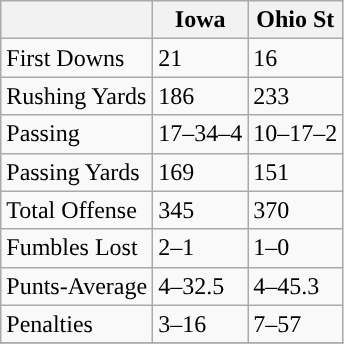<table class="wikitable">
<tr>
<th></th>
<th>Iowa</th>
<th>Ohio St</th>
</tr>
<tr>
<td>First Downs</td>
<td>21</td>
<td>16</td>
</tr>
<tr>
<td>Rushing Yards</td>
<td>186</td>
<td>233</td>
</tr>
<tr>
<td>Passing</td>
<td>17–34–4</td>
<td>10–17–2</td>
</tr>
<tr>
<td>Passing Yards</td>
<td>169</td>
<td>151</td>
</tr>
<tr>
<td>Total Offense</td>
<td>345</td>
<td>370</td>
</tr>
<tr>
<td>Fumbles Lost</td>
<td>2–1</td>
<td>1–0</td>
</tr>
<tr>
<td>Punts-Average</td>
<td>4–32.5</td>
<td>4–45.3</td>
</tr>
<tr>
<td>Penalties</td>
<td>3–16</td>
<td>7–57</td>
</tr>
<tr>
</tr>
</table>
